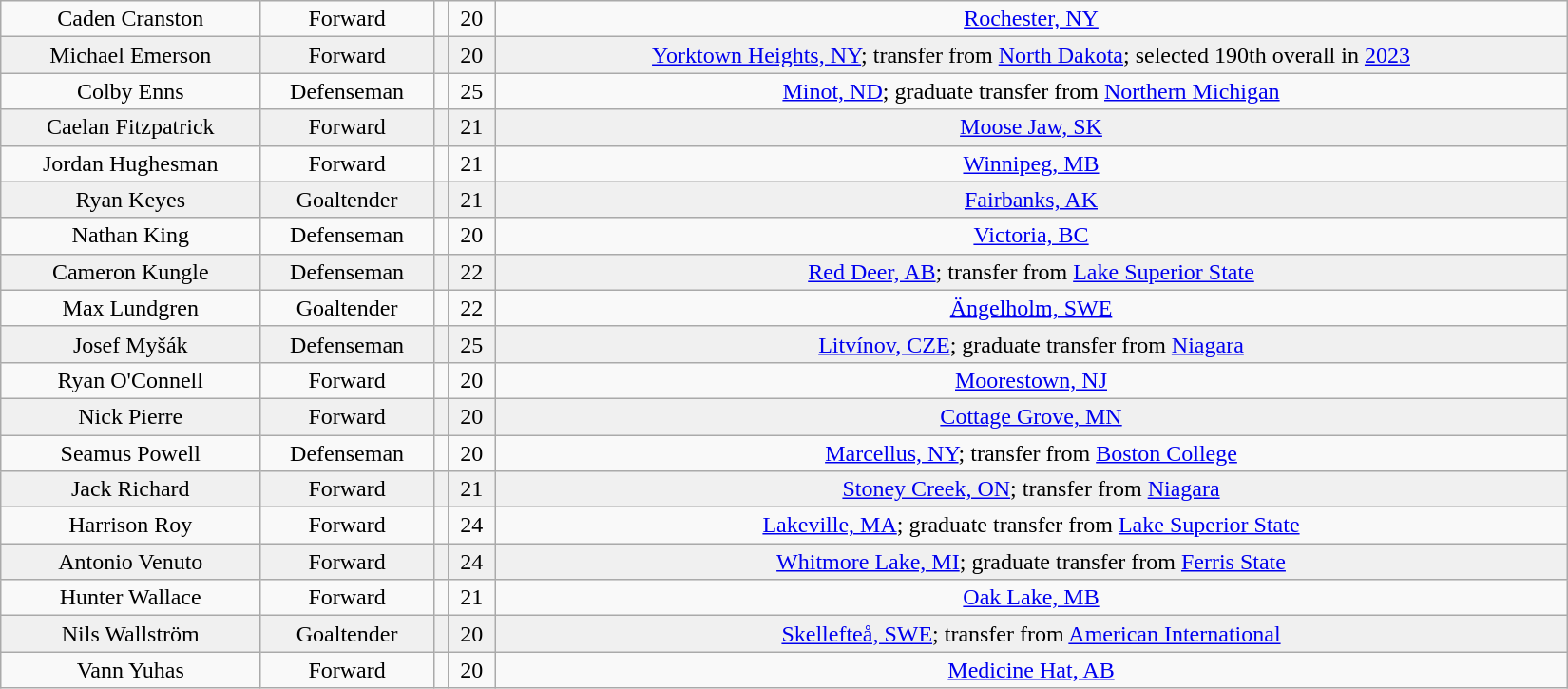<table class="wikitable" width=1100>
<tr align="center" bgcolor="">
<td>Caden Cranston</td>
<td>Forward</td>
<td></td>
<td>20</td>
<td><a href='#'>Rochester, NY</a></td>
</tr>
<tr align="center" bgcolor="f0f0f0">
<td>Michael Emerson</td>
<td>Forward</td>
<td></td>
<td>20</td>
<td><a href='#'>Yorktown Heights, NY</a>; transfer from <a href='#'>North Dakota</a>; selected 190th overall in <a href='#'>2023</a></td>
</tr>
<tr align="center" bgcolor="">
<td>Colby Enns</td>
<td>Defenseman</td>
<td></td>
<td>25</td>
<td><a href='#'>Minot, ND</a>; graduate transfer from <a href='#'>Northern Michigan</a></td>
</tr>
<tr align="center" bgcolor="f0f0f0">
<td>Caelan Fitzpatrick</td>
<td>Forward</td>
<td></td>
<td>21</td>
<td><a href='#'>Moose Jaw, SK</a></td>
</tr>
<tr align="center" bgcolor="">
<td>Jordan Hughesman</td>
<td>Forward</td>
<td></td>
<td>21</td>
<td><a href='#'>Winnipeg, MB</a></td>
</tr>
<tr align="center" bgcolor="f0f0f0">
<td>Ryan Keyes</td>
<td>Goaltender</td>
<td></td>
<td>21</td>
<td><a href='#'>Fairbanks, AK</a></td>
</tr>
<tr align="center" bgcolor="">
<td>Nathan King</td>
<td>Defenseman</td>
<td></td>
<td>20</td>
<td><a href='#'>Victoria, BC</a></td>
</tr>
<tr align="center" bgcolor="f0f0f0">
<td>Cameron Kungle</td>
<td>Defenseman</td>
<td></td>
<td>22</td>
<td><a href='#'>Red Deer, AB</a>; transfer from <a href='#'>Lake Superior State</a></td>
</tr>
<tr align="center" bgcolor="">
<td>Max Lundgren</td>
<td>Goaltender</td>
<td></td>
<td>22</td>
<td><a href='#'>Ängelholm, SWE</a></td>
</tr>
<tr align="center" bgcolor="f0f0f0">
<td>Josef Myšák</td>
<td>Defenseman</td>
<td></td>
<td>25</td>
<td><a href='#'>Litvínov, CZE</a>; graduate transfer from <a href='#'>Niagara</a></td>
</tr>
<tr align="center" bgcolor="">
<td>Ryan O'Connell</td>
<td>Forward</td>
<td></td>
<td>20</td>
<td><a href='#'>Moorestown, NJ</a></td>
</tr>
<tr align="center" bgcolor="f0f0f0">
<td>Nick Pierre</td>
<td>Forward</td>
<td></td>
<td>20</td>
<td><a href='#'>Cottage Grove, MN</a></td>
</tr>
<tr align="center" bgcolor="">
<td>Seamus Powell</td>
<td>Defenseman</td>
<td></td>
<td>20</td>
<td><a href='#'>Marcellus, NY</a>; transfer from <a href='#'>Boston College</a></td>
</tr>
<tr align="center" bgcolor="f0f0f0">
<td>Jack Richard</td>
<td>Forward</td>
<td></td>
<td>21</td>
<td><a href='#'>Stoney Creek, ON</a>; transfer from <a href='#'>Niagara</a></td>
</tr>
<tr align="center" bgcolor="">
<td>Harrison Roy</td>
<td>Forward</td>
<td></td>
<td>24</td>
<td><a href='#'>Lakeville, MA</a>; graduate transfer from <a href='#'>Lake Superior State</a></td>
</tr>
<tr align="center" bgcolor="f0f0f0">
<td>Antonio Venuto</td>
<td>Forward</td>
<td></td>
<td>24</td>
<td><a href='#'>Whitmore Lake, MI</a>; graduate transfer from <a href='#'>Ferris State</a></td>
</tr>
<tr align="center" bgcolor="">
<td>Hunter Wallace</td>
<td>Forward</td>
<td></td>
<td>21</td>
<td><a href='#'>Oak Lake, MB</a></td>
</tr>
<tr align="center" bgcolor="f0f0f0">
<td>Nils Wallström</td>
<td>Goaltender</td>
<td></td>
<td>20</td>
<td><a href='#'>Skellefteå, SWE</a>; transfer from <a href='#'>American International</a></td>
</tr>
<tr align="center" bgcolor="">
<td>Vann Yuhas</td>
<td>Forward</td>
<td></td>
<td>20</td>
<td><a href='#'>Medicine Hat, AB</a></td>
</tr>
</table>
